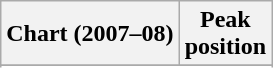<table class="wikitable sortable">
<tr>
<th scope="col">Chart (2007–08)</th>
<th scope="col">Peak<br>position</th>
</tr>
<tr>
</tr>
<tr>
</tr>
<tr>
</tr>
<tr>
</tr>
<tr>
</tr>
<tr>
</tr>
</table>
